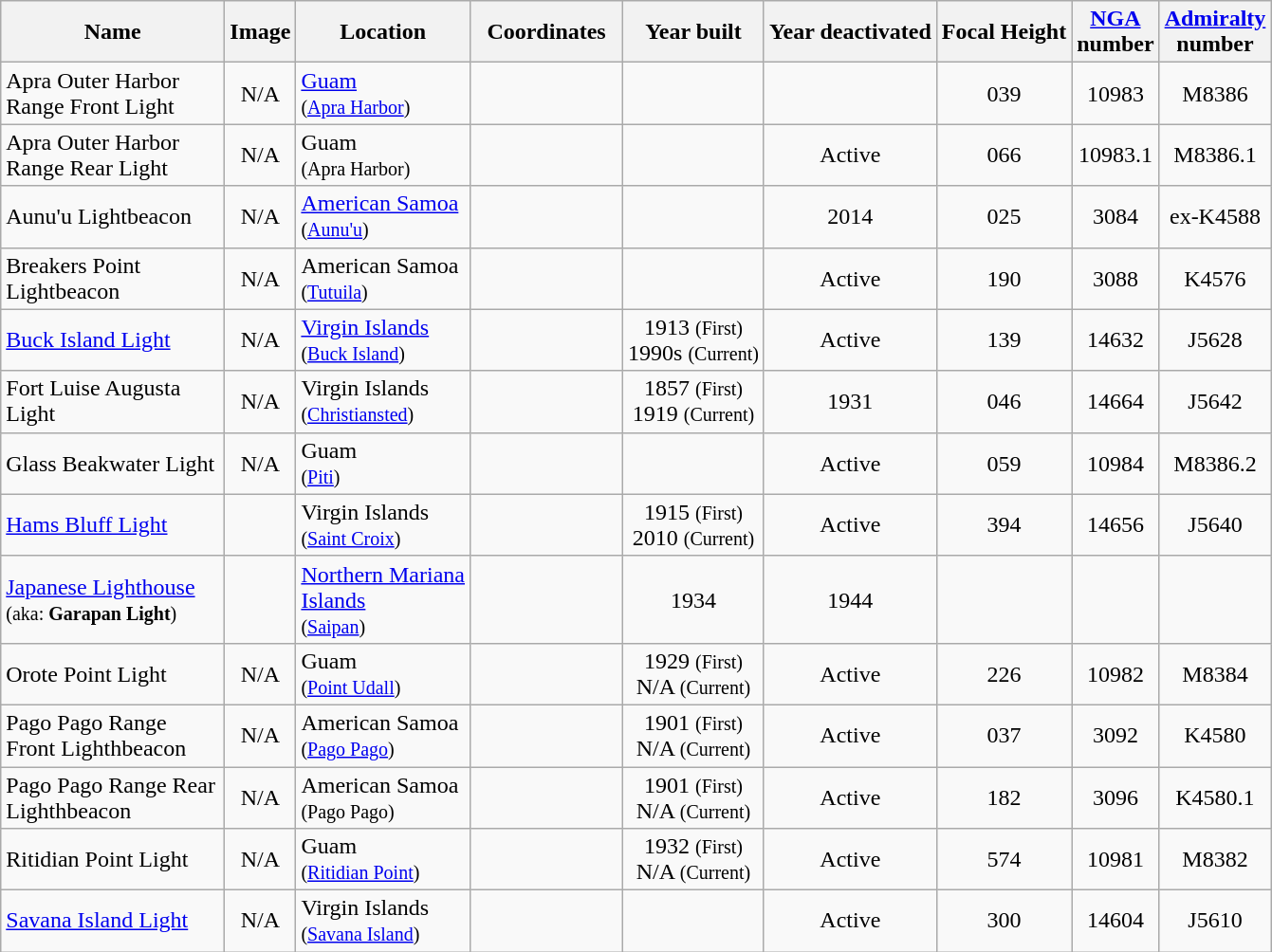<table class="wikitable sortable">
<tr>
<th style="width:150px;">Name</th>
<th scope="col" class="unsortable">Image</th>
<th>Location</th>
<th style="width:100px;">Coordinates</th>
<th>Year built</th>
<th>Year deactivated</th>
<th>Focal Height</th>
<th><a href='#'>NGA</a><br>number</th>
<th><a href='#'>Admiralty</a><br>number</th>
</tr>
<tr>
<td>Apra Outer Harbor Range Front Light</td>
<td style="text-align: center;">N/A</td>
<td><a href='#'>Guam</a><br><small>(<a href='#'>Apra Harbor</a>)</small></td>
<td></td>
<td></td>
<td></td>
<td style="text-align: center;"><span>039</span> </td>
<td style="text-align: center;">10983</td>
<td style="text-align: center;">M8386</td>
</tr>
<tr>
<td>Apra Outer Harbor Range Rear Light</td>
<td style="text-align: center;">N/A</td>
<td>Guam<br><small>(Apra Harbor)</small></td>
<td></td>
<td></td>
<td style="text-align: center;">Active</td>
<td style="text-align: center;"><span>066</span> </td>
<td style="text-align: center;">10983.1</td>
<td style="text-align: center;">M8386.1</td>
</tr>
<tr>
<td>Aunu'u Lightbeacon</td>
<td style="text-align: center;">N/A</td>
<td><a href='#'>American Samoa</a><br><small>(<a href='#'>Aunu'u</a>)</small></td>
<td></td>
<td></td>
<td style="text-align: center;">2014</td>
<td style="text-align: center;"><span>025</span> </td>
<td style="text-align: center;">3084</td>
<td style="text-align: center;">ex-K4588</td>
</tr>
<tr>
<td>Breakers Point Lightbeacon</td>
<td style="text-align: center;">N/A</td>
<td>American Samoa<br><small>(<a href='#'>Tutuila</a>)</small></td>
<td></td>
<td></td>
<td style="text-align: center;">Active</td>
<td style="text-align: center;"><span>190</span> </td>
<td style="text-align: center;">3088</td>
<td style="text-align: center;">K4576</td>
</tr>
<tr>
<td><a href='#'>Buck Island Light</a></td>
<td style="text-align: center;">N/A</td>
<td><a href='#'>Virgin Islands</a><br><small>(<a href='#'>Buck Island</a>)</small></td>
<td></td>
<td style="text-align: center;">1913 <small>(First)</small><br> 1990s <small>(Current)</small></td>
<td style="text-align: center;">Active</td>
<td style="text-align: center;"><span>139</span> </td>
<td style="text-align: center;">14632</td>
<td style="text-align: center;">J5628</td>
</tr>
<tr>
<td>Fort Luise Augusta Light</td>
<td style="text-align: center;">N/A</td>
<td>Virgin Islands<br><small>(<a href='#'>Christiansted</a>)</small></td>
<td></td>
<td style="text-align: center;">1857 <small>(First)</small><br> 1919 <small>(Current)</small></td>
<td style="text-align: center;">1931</td>
<td style="text-align: center;"><span>046</span> </td>
<td style="text-align: center;">14664</td>
<td style="text-align: center;">J5642</td>
</tr>
<tr>
<td>Glass Beakwater Light</td>
<td style="text-align: center;">N/A</td>
<td>Guam<br><small>(<a href='#'>Piti</a>)</small></td>
<td></td>
<td></td>
<td style="text-align: center;">Active</td>
<td style="text-align: center;"><span>059</span> </td>
<td style="text-align: center;">10984</td>
<td style="text-align: center;">M8386.2</td>
</tr>
<tr>
<td><a href='#'>Hams Bluff Light</a></td>
<td></td>
<td>Virgin Islands<br><small>(<a href='#'>Saint Croix</a>)</small></td>
<td></td>
<td style="text-align: center;">1915 <small>(First)</small><br> 2010 <small>(Current)</small></td>
<td style="text-align: center;">Active</td>
<td style="text-align: center;"><span>394</span> </td>
<td style="text-align: center;">14656</td>
<td style="text-align: center;">J5640</td>
</tr>
<tr>
<td><a href='#'>Japanese Lighthouse</a><br><small>(aka: <strong>Garapan Light</strong>)</small></td>
<td></td>
<td><a href='#'>Northern Mariana<br>Islands</a><br><small>(<a href='#'>Saipan</a>)</small></td>
<td></td>
<td style="text-align: center;">1934</td>
<td style="text-align: center;">1944</td>
<td></td>
<td></td>
<td></td>
</tr>
<tr>
<td>Orote Point Light</td>
<td style="text-align: center;">N/A</td>
<td>Guam<br><small>(<a href='#'>Point Udall</a>)</small></td>
<td></td>
<td style="text-align: center;">1929 <small>(First)</small><br> N/A <small>(Current)</small></td>
<td style="text-align: center;">Active</td>
<td style="text-align: center;"><span>226</span> </td>
<td style="text-align: center;">10982</td>
<td style="text-align: center;">M8384</td>
</tr>
<tr>
<td>Pago Pago Range Front Lighthbeacon</td>
<td style="text-align: center;">N/A</td>
<td>American Samoa<br><small>(<a href='#'>Pago Pago</a>)</small></td>
<td></td>
<td style="text-align: center;">1901 <small>(First)</small><br> N/A <small>(Current)</small></td>
<td style="text-align: center;">Active</td>
<td style="text-align: center;"><span>037</span> </td>
<td style="text-align: center;">3092</td>
<td style="text-align: center;">K4580</td>
</tr>
<tr>
<td>Pago Pago Range Rear Lighthbeacon</td>
<td style="text-align: center;">N/A</td>
<td>American Samoa<br><small>(Pago Pago)</small></td>
<td></td>
<td style="text-align: center;">1901 <small>(First)</small><br> N/A <small>(Current)</small></td>
<td style="text-align: center;">Active</td>
<td style="text-align: center;"><span>182</span> </td>
<td style="text-align: center;">3096</td>
<td style="text-align: center;">K4580.1</td>
</tr>
<tr>
<td>Ritidian Point Light</td>
<td style="text-align: center;">N/A</td>
<td>Guam<br><small>(<a href='#'>Ritidian Point</a>)</small></td>
<td></td>
<td style="text-align: center;">1932 <small>(First)</small><br> N/A <small>(Current)</small></td>
<td style="text-align: center;">Active</td>
<td style="text-align: center;"><span>574</span> </td>
<td style="text-align: center;">10981</td>
<td style="text-align: center;">M8382</td>
</tr>
<tr>
<td><a href='#'>Savana Island Light</a></td>
<td style="text-align: center;">N/A</td>
<td>Virgin Islands<br><small>(<a href='#'>Savana Island</a>)</small></td>
<td></td>
<td></td>
<td style="text-align: center;">Active</td>
<td style="text-align: center;"><span>300</span> </td>
<td style="text-align: center;">14604</td>
<td style="text-align: center;">J5610</td>
</tr>
</table>
